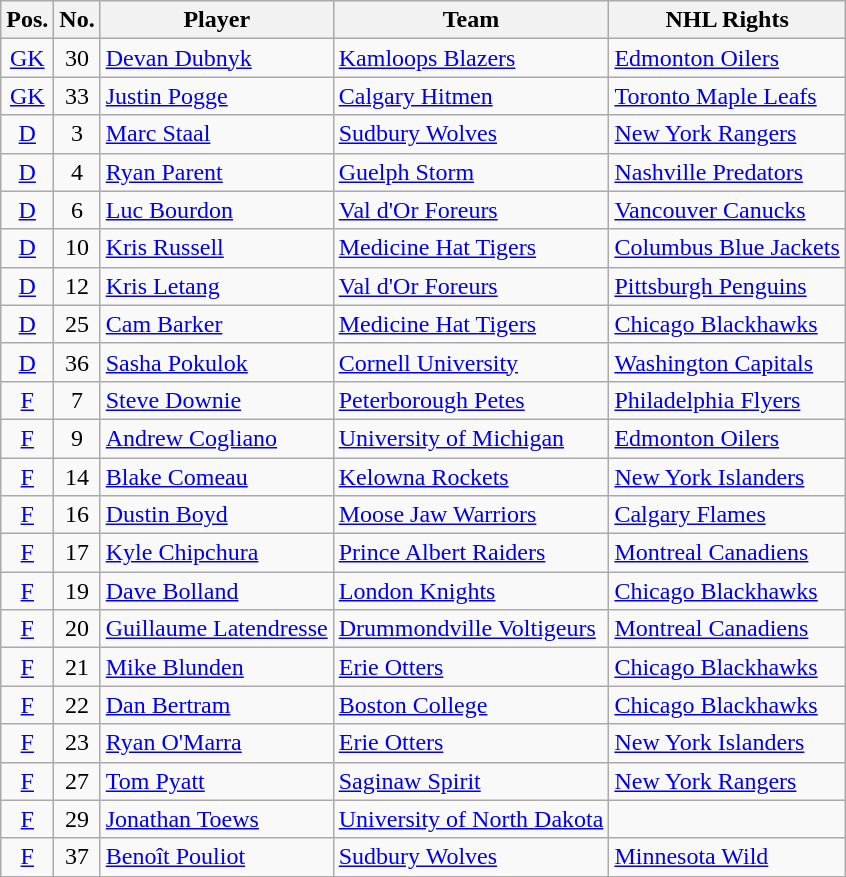<table class="wikitable sortable">
<tr>
<th>Pos.</th>
<th>No.</th>
<th>Player</th>
<th>Team</th>
<th>NHL Rights</th>
</tr>
<tr>
<td style="text-align:center;"><a href='#'>GK</a></td>
<td style="text-align:center;">30</td>
<td><a href='#'>Devan Dubnyk</a></td>
<td> <a href='#'>Kamloops Blazers</a></td>
<td><a href='#'>Edmonton Oilers</a></td>
</tr>
<tr>
<td style="text-align:center;"><a href='#'>GK</a></td>
<td style="text-align:center;">33</td>
<td><a href='#'>Justin Pogge</a></td>
<td> <a href='#'>Calgary Hitmen</a></td>
<td><a href='#'>Toronto Maple Leafs</a></td>
</tr>
<tr>
<td style="text-align:center;"><a href='#'>D</a></td>
<td style="text-align:center;">3</td>
<td><a href='#'>Marc Staal</a></td>
<td> <a href='#'>Sudbury Wolves</a></td>
<td><a href='#'>New York Rangers</a></td>
</tr>
<tr>
<td style="text-align:center;"><a href='#'>D</a></td>
<td style="text-align:center;">4</td>
<td><a href='#'>Ryan Parent</a></td>
<td> <a href='#'>Guelph Storm</a></td>
<td><a href='#'>Nashville Predators</a></td>
</tr>
<tr>
<td style="text-align:center;"><a href='#'>D</a></td>
<td style="text-align:center;">6</td>
<td><a href='#'>Luc Bourdon</a></td>
<td> <a href='#'>Val d'Or Foreurs</a></td>
<td><a href='#'>Vancouver Canucks</a></td>
</tr>
<tr>
<td style="text-align:center;"><a href='#'>D</a></td>
<td style="text-align:center;">10</td>
<td><a href='#'>Kris Russell</a></td>
<td> <a href='#'>Medicine Hat Tigers</a></td>
<td><a href='#'>Columbus Blue Jackets</a></td>
</tr>
<tr>
<td style="text-align:center;"><a href='#'>D</a></td>
<td style="text-align:center;">12</td>
<td><a href='#'>Kris Letang</a></td>
<td> <a href='#'>Val d'Or Foreurs</a></td>
<td><a href='#'>Pittsburgh Penguins</a></td>
</tr>
<tr>
<td style="text-align:center;"><a href='#'>D</a></td>
<td style="text-align:center;">25</td>
<td><a href='#'>Cam Barker</a></td>
<td> <a href='#'>Medicine Hat Tigers</a></td>
<td><a href='#'>Chicago Blackhawks</a></td>
</tr>
<tr>
<td style="text-align:center;"><a href='#'>D</a></td>
<td style="text-align:center;">36</td>
<td><a href='#'>Sasha Pokulok</a></td>
<td> <a href='#'>Cornell University</a></td>
<td><a href='#'>Washington Capitals</a></td>
</tr>
<tr>
<td style="text-align:center;"><a href='#'>F</a></td>
<td style="text-align:center;">7</td>
<td><a href='#'>Steve Downie</a></td>
<td> <a href='#'>Peterborough Petes</a></td>
<td><a href='#'>Philadelphia Flyers</a></td>
</tr>
<tr>
<td style="text-align:center;"><a href='#'>F</a></td>
<td style="text-align:center;">9</td>
<td><a href='#'>Andrew Cogliano</a></td>
<td> <a href='#'>University of Michigan</a></td>
<td><a href='#'>Edmonton Oilers</a></td>
</tr>
<tr>
<td style="text-align:center;"><a href='#'>F</a></td>
<td style="text-align:center;">14</td>
<td><a href='#'>Blake Comeau</a></td>
<td> <a href='#'>Kelowna Rockets</a></td>
<td><a href='#'>New York Islanders</a></td>
</tr>
<tr>
<td style="text-align:center;"><a href='#'>F</a></td>
<td style="text-align:center;">16</td>
<td><a href='#'>Dustin Boyd</a></td>
<td> <a href='#'>Moose Jaw Warriors</a></td>
<td><a href='#'>Calgary Flames</a></td>
</tr>
<tr>
<td style="text-align:center;"><a href='#'>F</a></td>
<td style="text-align:center;">17</td>
<td><a href='#'>Kyle Chipchura</a></td>
<td> <a href='#'>Prince Albert Raiders</a></td>
<td><a href='#'>Montreal Canadiens</a></td>
</tr>
<tr>
<td style="text-align:center;"><a href='#'>F</a></td>
<td style="text-align:center;">19</td>
<td><a href='#'>Dave Bolland</a></td>
<td> <a href='#'>London Knights</a></td>
<td><a href='#'>Chicago Blackhawks</a></td>
</tr>
<tr>
<td style="text-align:center;"><a href='#'>F</a></td>
<td style="text-align:center;">20</td>
<td><a href='#'>Guillaume Latendresse</a></td>
<td> <a href='#'>Drummondville Voltigeurs</a></td>
<td><a href='#'>Montreal Canadiens</a></td>
</tr>
<tr>
<td style="text-align:center;"><a href='#'>F</a></td>
<td style="text-align:center;">21</td>
<td><a href='#'>Mike Blunden</a></td>
<td> <a href='#'>Erie Otters</a></td>
<td><a href='#'>Chicago Blackhawks</a></td>
</tr>
<tr>
<td style="text-align:center;"><a href='#'>F</a></td>
<td style="text-align:center;">22</td>
<td><a href='#'>Dan Bertram</a></td>
<td> <a href='#'>Boston College</a></td>
<td><a href='#'>Chicago Blackhawks</a></td>
</tr>
<tr>
<td style="text-align:center;"><a href='#'>F</a></td>
<td style="text-align:center;">23</td>
<td><a href='#'>Ryan O'Marra</a></td>
<td> <a href='#'>Erie Otters</a></td>
<td><a href='#'>New York Islanders</a></td>
</tr>
<tr>
<td style="text-align:center;"><a href='#'>F</a></td>
<td style="text-align:center;">27</td>
<td><a href='#'>Tom Pyatt</a></td>
<td> <a href='#'>Saginaw Spirit</a></td>
<td><a href='#'>New York Rangers</a></td>
</tr>
<tr>
<td style="text-align:center;"><a href='#'>F</a></td>
<td style="text-align:center;">29</td>
<td><a href='#'>Jonathan Toews</a></td>
<td> <a href='#'>University of North Dakota</a></td>
<td></td>
</tr>
<tr>
<td style="text-align:center;"><a href='#'>F</a></td>
<td style="text-align:center;">37</td>
<td><a href='#'>Benoît Pouliot</a></td>
<td> <a href='#'>Sudbury Wolves</a></td>
<td><a href='#'>Minnesota Wild</a></td>
</tr>
<tr>
</tr>
</table>
